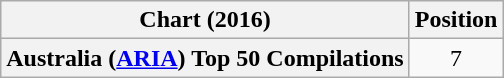<table class="wikitable sortable plainrowheaders" style="text-align:center">
<tr>
<th scope="col">Chart (2016)</th>
<th scope="col">Position</th>
</tr>
<tr>
<th scope="row">Australia (<a href='#'>ARIA</a>) Top 50 Compilations</th>
<td>7</td>
</tr>
</table>
